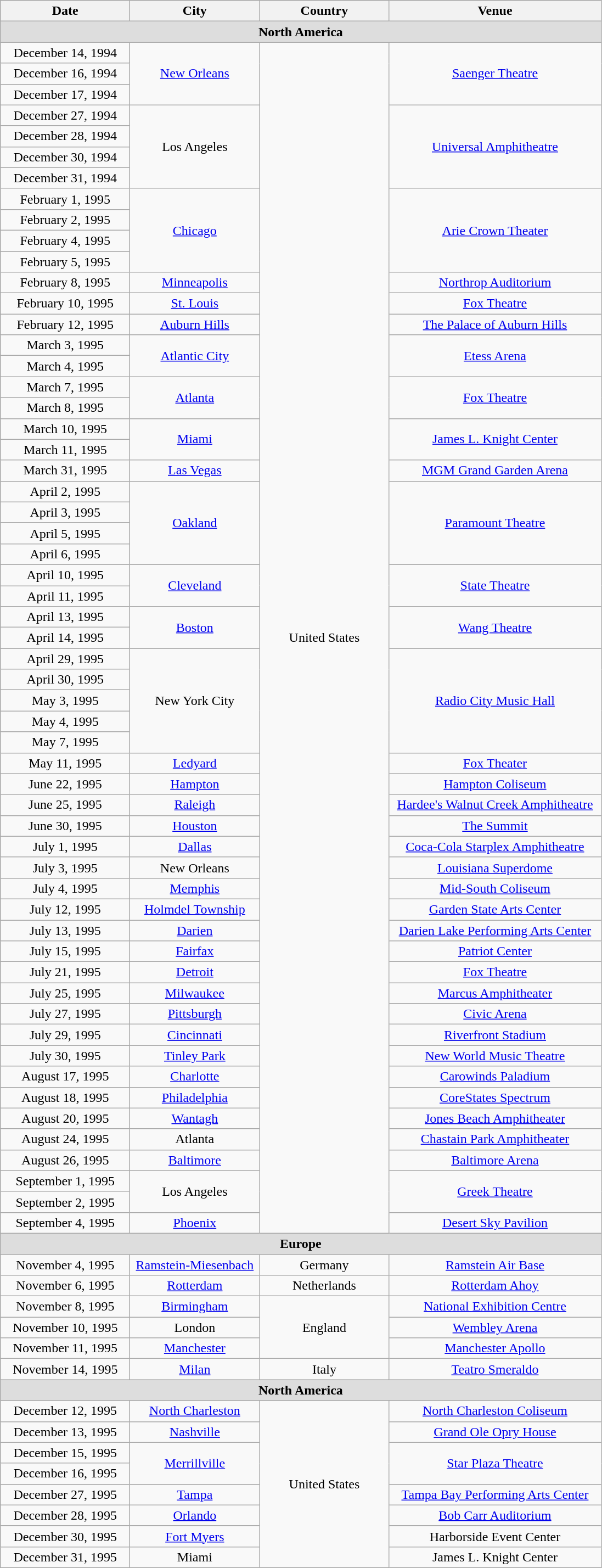<table class="wikitable" style="text-align:center">
<tr>
<th width="150">Date</th>
<th width="150">City</th>
<th width="150">Country</th>
<th width="250">Venue</th>
</tr>
<tr bgcolor="DDDDDD">
<td colspan=4><strong>North America</strong></td>
</tr>
<tr>
<td>December 14, 1994</td>
<td rowspan="3"><a href='#'>New Orleans</a></td>
<td rowspan="57">United States</td>
<td rowspan="3"><a href='#'>Saenger Theatre</a></td>
</tr>
<tr>
<td>December 16, 1994</td>
</tr>
<tr>
<td>December 17, 1994</td>
</tr>
<tr>
<td>December 27, 1994</td>
<td rowspan="4">Los Angeles</td>
<td rowspan="4"><a href='#'>Universal Amphitheatre</a></td>
</tr>
<tr>
<td>December 28, 1994</td>
</tr>
<tr>
<td>December 30, 1994</td>
</tr>
<tr>
<td>December 31, 1994</td>
</tr>
<tr>
<td>February 1, 1995</td>
<td rowspan="4"><a href='#'>Chicago</a></td>
<td rowspan="4"><a href='#'>Arie Crown Theater</a></td>
</tr>
<tr>
<td>February 2, 1995</td>
</tr>
<tr>
<td>February 4, 1995</td>
</tr>
<tr>
<td>February 5, 1995</td>
</tr>
<tr>
<td>February 8, 1995</td>
<td><a href='#'>Minneapolis</a></td>
<td><a href='#'>Northrop Auditorium</a></td>
</tr>
<tr>
<td>February 10, 1995</td>
<td><a href='#'>St. Louis</a></td>
<td><a href='#'>Fox Theatre</a></td>
</tr>
<tr>
<td>February 12, 1995</td>
<td><a href='#'>Auburn Hills</a></td>
<td><a href='#'>The Palace of Auburn Hills</a></td>
</tr>
<tr>
<td>March 3, 1995</td>
<td rowspan="2"><a href='#'>Atlantic City</a></td>
<td rowspan="2"><a href='#'>Etess Arena</a></td>
</tr>
<tr>
<td>March 4, 1995</td>
</tr>
<tr>
<td>March 7, 1995</td>
<td rowspan="2"><a href='#'>Atlanta</a></td>
<td rowspan="2"><a href='#'>Fox Theatre</a></td>
</tr>
<tr>
<td>March 8, 1995</td>
</tr>
<tr>
<td>March 10, 1995</td>
<td rowspan="2"><a href='#'>Miami</a></td>
<td rowspan="2"><a href='#'>James L. Knight Center</a></td>
</tr>
<tr>
<td>March 11, 1995</td>
</tr>
<tr>
<td>March 31, 1995</td>
<td><a href='#'>Las Vegas</a></td>
<td><a href='#'>MGM Grand Garden Arena</a></td>
</tr>
<tr>
<td>April 2, 1995</td>
<td rowspan="4"><a href='#'>Oakland</a></td>
<td rowspan="4"><a href='#'>Paramount Theatre</a></td>
</tr>
<tr>
<td>April 3, 1995</td>
</tr>
<tr>
<td>April 5, 1995</td>
</tr>
<tr>
<td>April 6, 1995</td>
</tr>
<tr>
<td>April 10, 1995</td>
<td rowspan="2"><a href='#'>Cleveland</a></td>
<td rowspan="2"><a href='#'>State Theatre</a></td>
</tr>
<tr>
<td>April 11, 1995</td>
</tr>
<tr>
<td>April 13, 1995</td>
<td rowspan="2"><a href='#'>Boston</a></td>
<td rowspan="2"><a href='#'>Wang Theatre</a></td>
</tr>
<tr>
<td>April 14, 1995</td>
</tr>
<tr>
<td>April 29, 1995</td>
<td rowspan="5">New York City</td>
<td rowspan="5"><a href='#'>Radio City Music Hall</a></td>
</tr>
<tr>
<td>April 30, 1995</td>
</tr>
<tr>
<td>May 3, 1995</td>
</tr>
<tr>
<td>May 4, 1995</td>
</tr>
<tr>
<td>May 7, 1995</td>
</tr>
<tr>
<td>May 11, 1995</td>
<td><a href='#'>Ledyard</a></td>
<td><a href='#'>Fox Theater</a></td>
</tr>
<tr>
<td>June 22, 1995</td>
<td><a href='#'>Hampton</a></td>
<td><a href='#'>Hampton Coliseum</a></td>
</tr>
<tr>
<td>June 25, 1995</td>
<td><a href='#'>Raleigh</a></td>
<td><a href='#'>Hardee's Walnut Creek Amphitheatre</a></td>
</tr>
<tr>
<td>June 30, 1995</td>
<td><a href='#'>Houston</a></td>
<td><a href='#'>The Summit</a></td>
</tr>
<tr>
<td>July 1, 1995</td>
<td><a href='#'>Dallas</a></td>
<td><a href='#'>Coca-Cola Starplex Amphitheatre</a></td>
</tr>
<tr>
<td>July 3, 1995</td>
<td>New Orleans</td>
<td><a href='#'>Louisiana Superdome</a></td>
</tr>
<tr>
<td>July 4, 1995</td>
<td><a href='#'>Memphis</a></td>
<td><a href='#'>Mid-South Coliseum</a></td>
</tr>
<tr>
<td align="center">July 12, 1995</td>
<td align="center"><a href='#'>Holmdel Township</a></td>
<td align="center"><a href='#'>Garden State Arts Center</a></td>
</tr>
<tr>
<td>July 13, 1995</td>
<td><a href='#'>Darien</a></td>
<td><a href='#'>Darien Lake Performing Arts Center</a></td>
</tr>
<tr>
<td>July 15, 1995</td>
<td><a href='#'>Fairfax</a></td>
<td><a href='#'>Patriot Center</a></td>
</tr>
<tr>
<td>July 21, 1995</td>
<td><a href='#'>Detroit</a></td>
<td><a href='#'>Fox Theatre</a></td>
</tr>
<tr>
<td>July 25, 1995</td>
<td><a href='#'>Milwaukee</a></td>
<td><a href='#'>Marcus Amphitheater</a></td>
</tr>
<tr>
<td>July 27, 1995</td>
<td><a href='#'>Pittsburgh</a></td>
<td><a href='#'>Civic Arena</a></td>
</tr>
<tr>
<td>July 29, 1995</td>
<td><a href='#'>Cincinnati</a></td>
<td><a href='#'>Riverfront Stadium</a></td>
</tr>
<tr>
<td>July 30, 1995</td>
<td><a href='#'>Tinley Park</a></td>
<td><a href='#'>New World Music Theatre</a></td>
</tr>
<tr>
<td>August 17, 1995</td>
<td><a href='#'>Charlotte</a></td>
<td><a href='#'>Carowinds Paladium</a></td>
</tr>
<tr>
<td>August 18, 1995</td>
<td><a href='#'>Philadelphia</a></td>
<td><a href='#'>CoreStates Spectrum</a></td>
</tr>
<tr>
<td>August 20, 1995</td>
<td><a href='#'>Wantagh</a></td>
<td><a href='#'>Jones Beach Amphitheater</a></td>
</tr>
<tr>
<td>August 24, 1995</td>
<td>Atlanta</td>
<td><a href='#'>Chastain Park Amphitheater</a></td>
</tr>
<tr>
<td>August 26, 1995</td>
<td><a href='#'>Baltimore</a></td>
<td><a href='#'>Baltimore Arena</a></td>
</tr>
<tr>
<td>September 1, 1995</td>
<td rowspan="2">Los Angeles</td>
<td rowspan="2"><a href='#'>Greek Theatre</a></td>
</tr>
<tr>
<td>September 2, 1995</td>
</tr>
<tr>
<td>September 4, 1995</td>
<td><a href='#'>Phoenix</a></td>
<td><a href='#'>Desert Sky Pavilion</a></td>
</tr>
<tr bgcolor="DDDDDD">
<td colspan=4><strong>Europe</strong></td>
</tr>
<tr>
<td>November 4, 1995</td>
<td><a href='#'>Ramstein-Miesenbach</a></td>
<td>Germany</td>
<td><a href='#'>Ramstein Air Base</a></td>
</tr>
<tr>
<td>November 6, 1995</td>
<td><a href='#'>Rotterdam</a></td>
<td>Netherlands</td>
<td><a href='#'>Rotterdam Ahoy</a></td>
</tr>
<tr>
<td>November 8, 1995</td>
<td><a href='#'>Birmingham</a></td>
<td rowspan="3">England</td>
<td><a href='#'>National Exhibition Centre</a></td>
</tr>
<tr>
<td>November 10, 1995</td>
<td>London</td>
<td><a href='#'>Wembley Arena</a></td>
</tr>
<tr>
<td>November 11, 1995</td>
<td><a href='#'>Manchester</a></td>
<td><a href='#'>Manchester Apollo</a></td>
</tr>
<tr>
<td>November 14, 1995</td>
<td><a href='#'>Milan</a></td>
<td>Italy</td>
<td><a href='#'>Teatro Smeraldo</a></td>
</tr>
<tr bgcolor="DDDDDD">
<td colspan=4><strong>North America</strong></td>
</tr>
<tr>
<td>December 12, 1995</td>
<td><a href='#'>North Charleston</a></td>
<td rowspan="8">United States</td>
<td><a href='#'>North Charleston Coliseum</a></td>
</tr>
<tr>
<td>December 13, 1995</td>
<td><a href='#'>Nashville</a></td>
<td><a href='#'>Grand Ole Opry House</a></td>
</tr>
<tr>
<td>December 15, 1995</td>
<td rowspan="2"><a href='#'>Merrillville</a></td>
<td rowspan="2"><a href='#'>Star Plaza Theatre</a></td>
</tr>
<tr>
<td>December 16, 1995</td>
</tr>
<tr>
<td>December 27, 1995</td>
<td><a href='#'>Tampa</a></td>
<td><a href='#'>Tampa Bay Performing Arts Center</a></td>
</tr>
<tr>
<td>December 28, 1995</td>
<td><a href='#'>Orlando</a></td>
<td><a href='#'>Bob Carr Auditorium</a></td>
</tr>
<tr>
<td>December 30, 1995</td>
<td><a href='#'>Fort Myers</a></td>
<td>Harborside Event Center</td>
</tr>
<tr>
<td>December 31, 1995</td>
<td>Miami</td>
<td>James L. Knight Center</td>
</tr>
</table>
